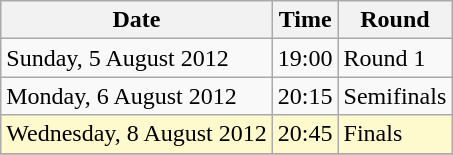<table class="wikitable">
<tr>
<th>Date</th>
<th>Time</th>
<th>Round</th>
</tr>
<tr>
<td>Sunday, 5 August 2012</td>
<td>19:00</td>
<td>Round 1</td>
</tr>
<tr>
<td>Monday, 6 August 2012</td>
<td>20:15</td>
<td>Semifinals</td>
</tr>
<tr>
<td style=background:lemonchiffon>Wednesday, 8 August 2012</td>
<td style=background:lemonchiffon>20:45</td>
<td style=background:lemonchiffon>Finals</td>
</tr>
<tr>
</tr>
</table>
